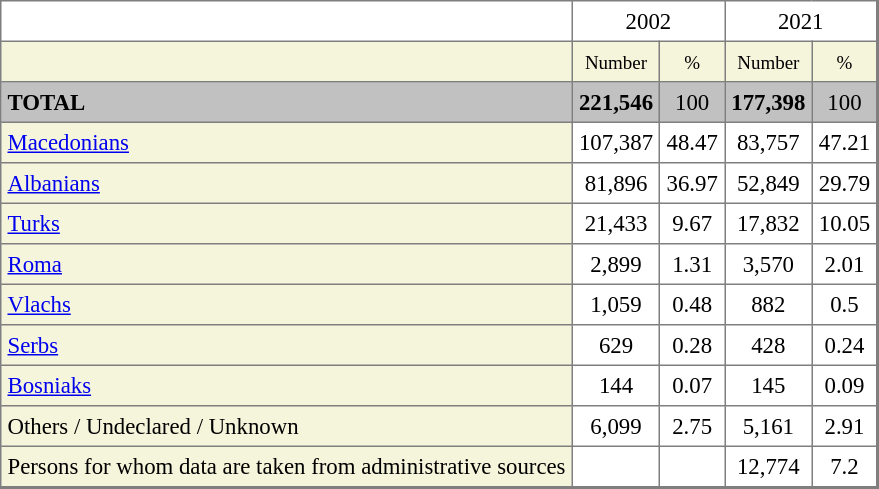<table border=1 cellpadding=4 cellspacing=0 class="toccolours" style="align: left; margin: 0.5em 0 0 0; border-style: solid; border: 1px solid #7f7f7f; border-right-width: 2px; border-bottom-width: 2px; border-collapse: collapse; font-size: 95%;">
<tr>
<td></td>
<td colspan="2" align="center">2002</td>
<td colspan="2" align="center">2021</td>
</tr>
<tr>
<td style="background:#F5F5DC;"></td>
<td style="background:#F5F5DC;" align="center"><small>Number</small></td>
<td style="background:#F5F5DC;" align="center"><small>%</small></td>
<td style="background:#F5F5DC;" align="center"><small>Number</small></td>
<td style="background:#F5F5DC;" align="center"><small>%</small></td>
</tr>
<tr>
<td style="background:#c1c1c1;"><strong>TOTAL</strong></td>
<td style="background:#c1c1c1;" align="center"><strong>221,546</strong></td>
<td style="background:#c1c1c1;" align="center">100</td>
<td style="background:#c1c1c1;" align="center"><strong>177,398</strong></td>
<td style="background:#c1c1c1;" align="center">100</td>
</tr>
<tr>
<td style="background:#F5F5DC;"><a href='#'>Macedonians</a></td>
<td align="center">107,387</td>
<td align="center">48.47</td>
<td align="center">83,757</td>
<td align="center">47.21</td>
</tr>
<tr>
<td style="background:#F5F5DC;"><a href='#'>Albanians</a></td>
<td align="center">81,896</td>
<td align="center">36.97</td>
<td align="center">52,849</td>
<td align="center">29.79</td>
</tr>
<tr>
<td style="background:#F5F5DC;"><a href='#'>Turks</a></td>
<td align="center">21,433</td>
<td align="center">9.67</td>
<td align="center">17,832</td>
<td align="center">10.05</td>
</tr>
<tr>
<td style="background:#F5F5DC;"><a href='#'>Roma</a></td>
<td align="center">2,899</td>
<td align="center">1.31</td>
<td align="center">3,570</td>
<td align="center">2.01</td>
</tr>
<tr>
<td style="background:#F5F5DC;"><a href='#'>Vlachs</a></td>
<td align="center">1,059</td>
<td align="center">0.48</td>
<td align="center">882</td>
<td align="center">0.5</td>
</tr>
<tr>
<td style="background:#F5F5DC;"><a href='#'>Serbs</a></td>
<td align="center">629</td>
<td align="center">0.28</td>
<td align="center">428</td>
<td align="center">0.24</td>
</tr>
<tr>
<td style="background:#F5F5DC;"><a href='#'>Bosniaks</a></td>
<td align="center">144</td>
<td align="center">0.07</td>
<td align="center">145</td>
<td align="center">0.09</td>
</tr>
<tr>
<td style="background:#F5F5DC;">Others / Undeclared / Unknown</td>
<td align="center">6,099</td>
<td align="center">2.75</td>
<td align="center">5,161</td>
<td align="center">2.91</td>
</tr>
<tr>
<td style="background:#F5F5DC;">Persons for whom data are taken from administrative sources</td>
<td></td>
<td></td>
<td align="center">12,774</td>
<td align="center">7.2</td>
</tr>
</table>
